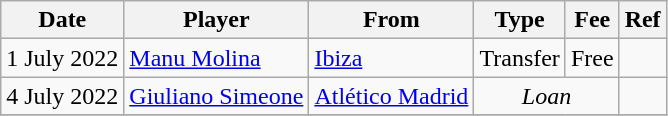<table class="wikitable">
<tr>
<th>Date</th>
<th>Player</th>
<th>From</th>
<th>Type</th>
<th>Fee</th>
<th>Ref</th>
</tr>
<tr>
<td>1 July 2022</td>
<td> <a href='#'>Manu Molina</a></td>
<td><a href='#'>Ibiza</a></td>
<td align=center>Transfer</td>
<td align=center>Free</td>
<td align=center></td>
</tr>
<tr>
<td>4 July 2022</td>
<td> <a href='#'>Giuliano Simeone</a></td>
<td><a href='#'>Atlético Madrid</a></td>
<td colspan=2 align=center><em>Loan</em></td>
<td align=center></td>
</tr>
<tr>
</tr>
</table>
